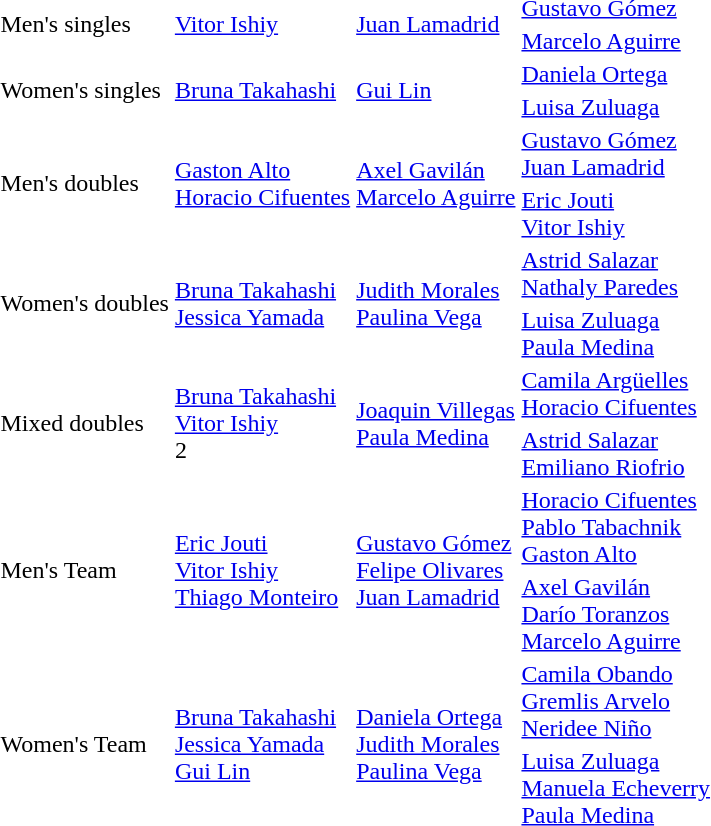<table>
<tr>
<td rowspan=2>Men's singles</td>
<td rowspan=2><a href='#'>Vitor Ishiy</a><br></td>
<td rowspan=2><a href='#'>Juan Lamadrid</a><br></td>
<td><a href='#'>Gustavo Gómez</a><br></td>
</tr>
<tr>
<td><a href='#'>Marcelo Aguirre</a><br></td>
</tr>
<tr>
<td rowspan=2>Women's singles</td>
<td rowspan=2><a href='#'>Bruna Takahashi</a><br></td>
<td rowspan=2><a href='#'>Gui Lin</a><br></td>
<td><a href='#'>Daniela Ortega</a><br></td>
</tr>
<tr>
<td><a href='#'>Luisa Zuluaga</a><br></td>
</tr>
<tr>
<td rowspan=2>Men's doubles</td>
<td rowspan=2><a href='#'>Gaston Alto</a><br><a href='#'>Horacio Cifuentes</a><br></td>
<td rowspan=2><a href='#'>Axel Gavilán</a><br><a href='#'>Marcelo Aguirre</a><br></td>
<td><a href='#'>Gustavo Gómez</a><br><a href='#'>Juan Lamadrid</a><br></td>
</tr>
<tr>
<td><a href='#'>Eric Jouti</a><br><a href='#'>Vitor Ishiy</a><br></td>
</tr>
<tr>
<td rowspan=2>Women's doubles</td>
<td rowspan=2><a href='#'>Bruna Takahashi</a><br><a href='#'>Jessica Yamada</a><br></td>
<td rowspan=2><a href='#'>Judith Morales</a><br><a href='#'>Paulina Vega</a><br></td>
<td><a href='#'>Astrid Salazar</a><br><a href='#'>Nathaly Paredes</a><br></td>
</tr>
<tr>
<td><a href='#'>Luisa Zuluaga</a><br><a href='#'>Paula Medina</a><br></td>
</tr>
<tr>
<td rowspan=2>Mixed doubles</td>
<td rowspan=2><a href='#'>Bruna Takahashi</a><br><a href='#'>Vitor Ishiy</a><br> 2</td>
<td rowspan=2><a href='#'>Joaquin Villegas</a><br><a href='#'>Paula Medina</a><br></td>
<td><a href='#'>Camila Argüelles</a><br><a href='#'>Horacio Cifuentes</a><br></td>
</tr>
<tr>
<td><a href='#'>Astrid Salazar</a><br><a href='#'>Emiliano Riofrio</a><br></td>
</tr>
<tr>
<td rowspan=2>Men's Team</td>
<td rowspan=2><a href='#'>Eric Jouti</a><br><a href='#'>Vitor Ishiy</a><br><a href='#'>Thiago Monteiro</a><br></td>
<td rowspan=2><a href='#'>Gustavo Gómez</a><br><a href='#'>Felipe Olivares</a><br><a href='#'>Juan Lamadrid</a><br></td>
<td><a href='#'>Horacio Cifuentes</a><br><a href='#'>Pablo Tabachnik</a><br><a href='#'>Gaston Alto</a><br></td>
</tr>
<tr>
<td><a href='#'>Axel Gavilán</a><br><a href='#'>Darío Toranzos</a><br><a href='#'>Marcelo Aguirre</a><br></td>
</tr>
<tr>
<td rowspan=2>Women's Team</td>
<td rowspan=2><a href='#'>Bruna Takahashi</a><br><a href='#'>Jessica Yamada</a><br><a href='#'>Gui Lin</a><br></td>
<td rowspan=2><a href='#'>Daniela Ortega</a><br><a href='#'>Judith Morales</a><br><a href='#'>Paulina Vega</a><br></td>
<td><a href='#'>Camila Obando</a><br><a href='#'>Gremlis Arvelo</a><br><a href='#'>Neridee Niño</a><br></td>
</tr>
<tr>
<td><a href='#'>Luisa Zuluaga</a><br><a href='#'>Manuela Echeverry</a><br><a href='#'>Paula Medina</a><br></td>
</tr>
</table>
